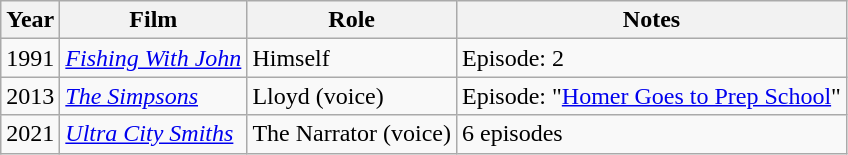<table class="wikitable sortable">
<tr>
<th>Year</th>
<th>Film</th>
<th>Role</th>
<th>Notes</th>
</tr>
<tr>
<td>1991</td>
<td><em><a href='#'>Fishing With John</a></em></td>
<td>Himself</td>
<td>Episode: 2</td>
</tr>
<tr>
<td>2013</td>
<td><em><a href='#'>The Simpsons</a></em></td>
<td>Lloyd (voice)</td>
<td>Episode: "<a href='#'>Homer Goes to Prep School</a>"</td>
</tr>
<tr>
<td>2021</td>
<td><em><a href='#'>Ultra City Smiths</a></em></td>
<td>The Narrator (voice)</td>
<td>6 episodes</td>
</tr>
</table>
